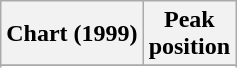<table class="wikitable plainrowheaders sortable" style="text-align:center;">
<tr>
<th scope="col">Chart (1999)</th>
<th scope="col">Peak<br>position</th>
</tr>
<tr>
</tr>
<tr>
</tr>
</table>
